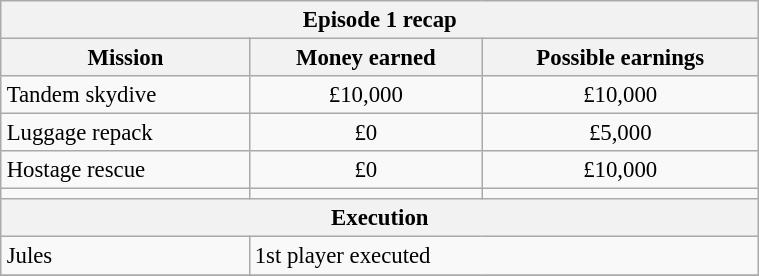<table class="wikitable" style="font-size: 95%; margin: 10px" align="right" width="40%">
<tr>
<th colspan=3>Episode 1 recap</th>
</tr>
<tr>
<th>Mission</th>
<th>Money earned</th>
<th>Possible earnings</th>
</tr>
<tr>
<td>Tandem skydive</td>
<td align="center">£10,000</td>
<td align="center">£10,000</td>
</tr>
<tr>
<td>Luggage repack</td>
<td align="center">£0</td>
<td align="center">£5,000</td>
</tr>
<tr>
<td>Hostage rescue</td>
<td align="center">£0</td>
<td align="center">£10,000</td>
</tr>
<tr>
<td><strong></strong></td>
<td align="center"><strong></strong></td>
<td align="center"><strong></strong></td>
</tr>
<tr>
<th colspan=3>Execution</th>
</tr>
<tr>
<td>Jules</td>
<td colspan=2>1st player executed</td>
</tr>
<tr>
</tr>
</table>
